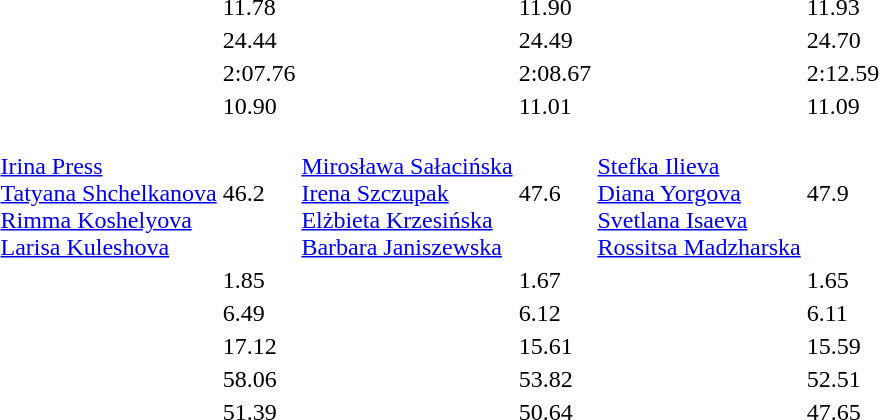<table>
<tr>
<td></td>
<td></td>
<td>11.78</td>
<td></td>
<td>11.90</td>
<td></td>
<td>11.93</td>
</tr>
<tr>
<td></td>
<td></td>
<td>24.44</td>
<td></td>
<td>24.49</td>
<td></td>
<td>24.70</td>
</tr>
<tr>
<td></td>
<td></td>
<td>2:07.76</td>
<td></td>
<td>2:08.67</td>
<td></td>
<td>2:12.59</td>
</tr>
<tr>
<td></td>
<td></td>
<td>10.90</td>
<td></td>
<td>11.01</td>
<td></td>
<td>11.09</td>
</tr>
<tr>
<td></td>
<td><br><a href='#'>Irina Press</a><br><a href='#'>Tatyana Shchelkanova</a><br><a href='#'>Rimma Koshelyova</a><br><a href='#'>Larisa Kuleshova</a></td>
<td>46.2</td>
<td><br><a href='#'>Mirosława Sałacińska</a><br><a href='#'>Irena Szczupak</a><br><a href='#'>Elżbieta Krzesińska</a><br><a href='#'>Barbara Janiszewska</a></td>
<td>47.6</td>
<td><br><a href='#'>Stefka Ilieva</a><br><a href='#'>Diana Yorgova</a><br><a href='#'>Svetlana Isaeva</a><br><a href='#'>Rossitsa Madzharska</a></td>
<td>47.9</td>
</tr>
<tr>
<td></td>
<td></td>
<td>1.85</td>
<td></td>
<td>1.67</td>
<td></td>
<td>1.65</td>
</tr>
<tr>
<td></td>
<td></td>
<td>6.49</td>
<td></td>
<td>6.12</td>
<td></td>
<td>6.11</td>
</tr>
<tr>
<td></td>
<td></td>
<td>17.12</td>
<td></td>
<td>15.61</td>
<td></td>
<td>15.59</td>
</tr>
<tr>
<td></td>
<td></td>
<td>58.06</td>
<td></td>
<td>53.82</td>
<td></td>
<td>52.51</td>
</tr>
<tr>
<td></td>
<td></td>
<td>51.39</td>
<td></td>
<td>50.64</td>
<td></td>
<td>47.65</td>
</tr>
</table>
